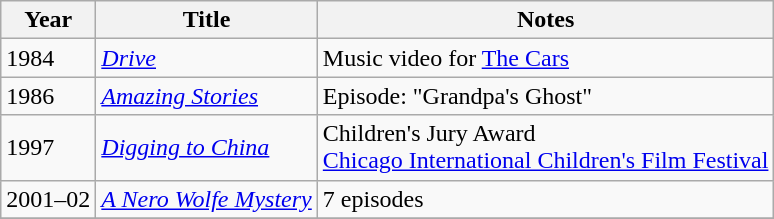<table class="wikitable sortable">
<tr>
<th>Year</th>
<th>Title</th>
<th class="unsortable">Notes</th>
</tr>
<tr>
<td>1984</td>
<td><em><a href='#'>Drive</a></em></td>
<td>Music video for <a href='#'>The Cars</a></td>
</tr>
<tr>
<td>1986</td>
<td><em><a href='#'>Amazing Stories</a></em></td>
<td>Episode: "Grandpa's Ghost"</td>
</tr>
<tr>
<td>1997</td>
<td><em><a href='#'>Digging to China</a></em></td>
<td>Children's Jury Award<br><a href='#'>Chicago International Children's Film Festival</a></td>
</tr>
<tr>
<td>2001–02</td>
<td><em><a href='#'>A Nero Wolfe Mystery</a></em></td>
<td>7 episodes</td>
</tr>
<tr>
</tr>
</table>
